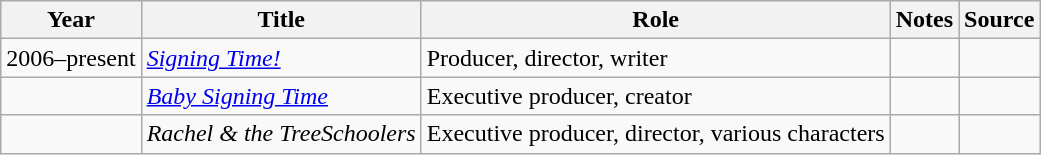<table class="wikitable sortable plainrowheaders">
<tr>
<th>Year</th>
<th>Title</th>
<th>Role</th>
<th class="unsortable">Notes</th>
<th class="unsortable">Source</th>
</tr>
<tr>
<td>2006–present</td>
<td><em><a href='#'>Signing Time!</a></em></td>
<td>Producer, director, writer</td>
<td></td>
<td></td>
</tr>
<tr>
<td></td>
<td><em><a href='#'>Baby Signing Time</a></em></td>
<td>Executive producer, creator</td>
<td></td>
<td></td>
</tr>
<tr>
<td></td>
<td><em>Rachel & the TreeSchoolers</em></td>
<td>Executive producer, director, various characters</td>
<td></td>
<td></td>
</tr>
</table>
